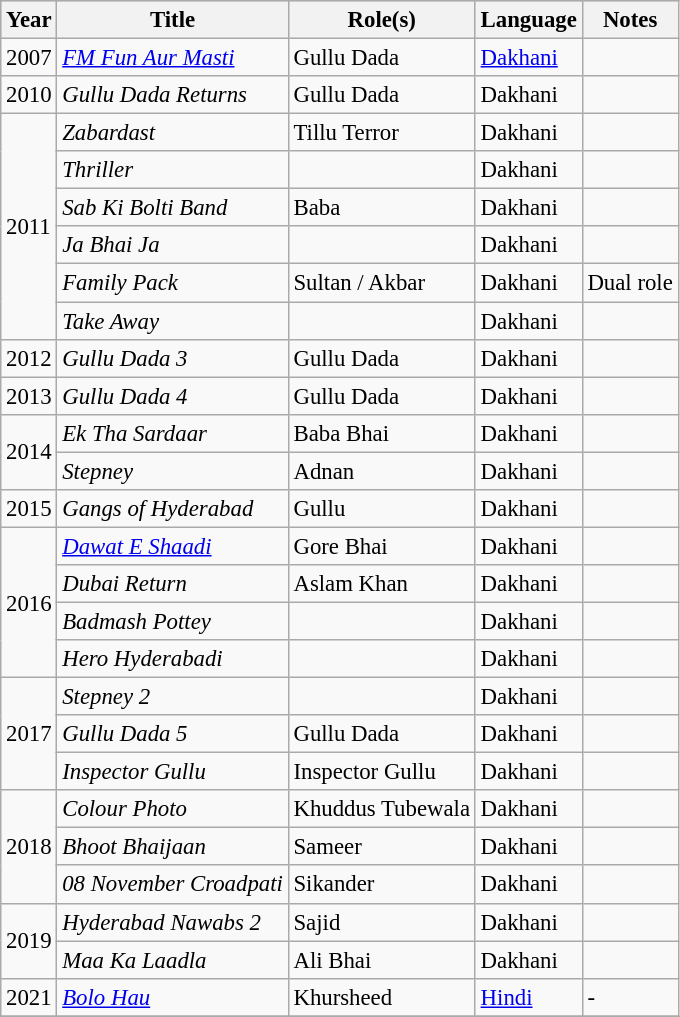<table class="wikitable" style="font-size:95%;">
<tr style="background:#ccc;text-align:center;">
<th>Year</th>
<th>Title</th>
<th>Role(s)</th>
<th>Language</th>
<th>Notes</th>
</tr>
<tr>
<td rowspan="1">2007</td>
<td><em><a href='#'>FM Fun Aur Masti</a></em></td>
<td>Gullu Dada</td>
<td><a href='#'>Dakhani</a></td>
<td></td>
</tr>
<tr>
<td rowspan="1">2010</td>
<td><em>Gullu Dada Returns</em></td>
<td>Gullu Dada</td>
<td>Dakhani</td>
<td></td>
</tr>
<tr>
<td rowspan="6">2011</td>
<td><em>Zabardast</em></td>
<td>Tillu Terror</td>
<td>Dakhani</td>
<td></td>
</tr>
<tr>
<td><em>Thriller</em></td>
<td></td>
<td>Dakhani</td>
<td></td>
</tr>
<tr>
<td><em>Sab Ki Bolti Band</em></td>
<td>Baba</td>
<td>Dakhani</td>
<td></td>
</tr>
<tr>
<td><em>Ja Bhai Ja</em></td>
<td></td>
<td>Dakhani</td>
<td></td>
</tr>
<tr>
<td><em>Family Pack</em></td>
<td>Sultan / Akbar</td>
<td>Dakhani</td>
<td>Dual role</td>
</tr>
<tr>
<td><em>Take Away</em></td>
<td></td>
<td>Dakhani</td>
<td></td>
</tr>
<tr>
<td rowspan="1">2012</td>
<td><em>Gullu Dada 3</em></td>
<td>Gullu Dada</td>
<td>Dakhani</td>
<td></td>
</tr>
<tr>
<td rowspan="1">2013</td>
<td><em>Gullu Dada 4</em></td>
<td>Gullu Dada</td>
<td>Dakhani</td>
<td></td>
</tr>
<tr>
<td rowspan="2">2014</td>
<td><em>Ek Tha Sardaar</em></td>
<td>Baba Bhai</td>
<td>Dakhani</td>
<td></td>
</tr>
<tr>
<td><em>Stepney</em></td>
<td>Adnan</td>
<td>Dakhani</td>
<td></td>
</tr>
<tr>
<td rowspan="1">2015</td>
<td><em>Gangs of Hyderabad</em></td>
<td>Gullu</td>
<td>Dakhani</td>
<td></td>
</tr>
<tr>
<td rowspan="4">2016</td>
<td><em><a href='#'>Dawat E Shaadi</a></em></td>
<td>Gore Bhai</td>
<td>Dakhani</td>
<td></td>
</tr>
<tr>
<td><em>Dubai Return</em></td>
<td>Aslam Khan</td>
<td>Dakhani</td>
<td></td>
</tr>
<tr>
<td><em>Badmash Pottey</em></td>
<td></td>
<td>Dakhani</td>
<td></td>
</tr>
<tr>
<td><em>Hero Hyderabadi</em></td>
<td></td>
<td>Dakhani</td>
<td></td>
</tr>
<tr>
<td rowspan="3">2017</td>
<td><em>Stepney 2</em></td>
<td></td>
<td>Dakhani</td>
<td></td>
</tr>
<tr>
<td><em>Gullu Dada 5</em></td>
<td>Gullu Dada</td>
<td>Dakhani</td>
<td></td>
</tr>
<tr>
<td><em>Inspector Gullu</em></td>
<td>Inspector Gullu</td>
<td>Dakhani</td>
<td></td>
</tr>
<tr>
<td rowspan="3">2018</td>
<td><em>Colour Photo</em></td>
<td>Khuddus Tubewala</td>
<td>Dakhani</td>
<td></td>
</tr>
<tr>
<td><em>Bhoot Bhaijaan</em></td>
<td>Sameer</td>
<td>Dakhani</td>
<td></td>
</tr>
<tr>
<td><em>08 November Croadpati</em></td>
<td>Sikander</td>
<td>Dakhani</td>
<td></td>
</tr>
<tr>
<td rowspan="2">2019</td>
<td><em>Hyderabad Nawabs 2</em></td>
<td>Sajid</td>
<td>Dakhani</td>
<td></td>
</tr>
<tr>
<td><em>Maa Ka Laadla</em></td>
<td>Ali Bhai</td>
<td>Dakhani</td>
<td></td>
</tr>
<tr>
<td>2021</td>
<td><em><a href='#'>Bolo Hau</a></em></td>
<td>Khursheed</td>
<td><a href='#'>Hindi</a></td>
<td>-</td>
</tr>
<tr>
</tr>
</table>
